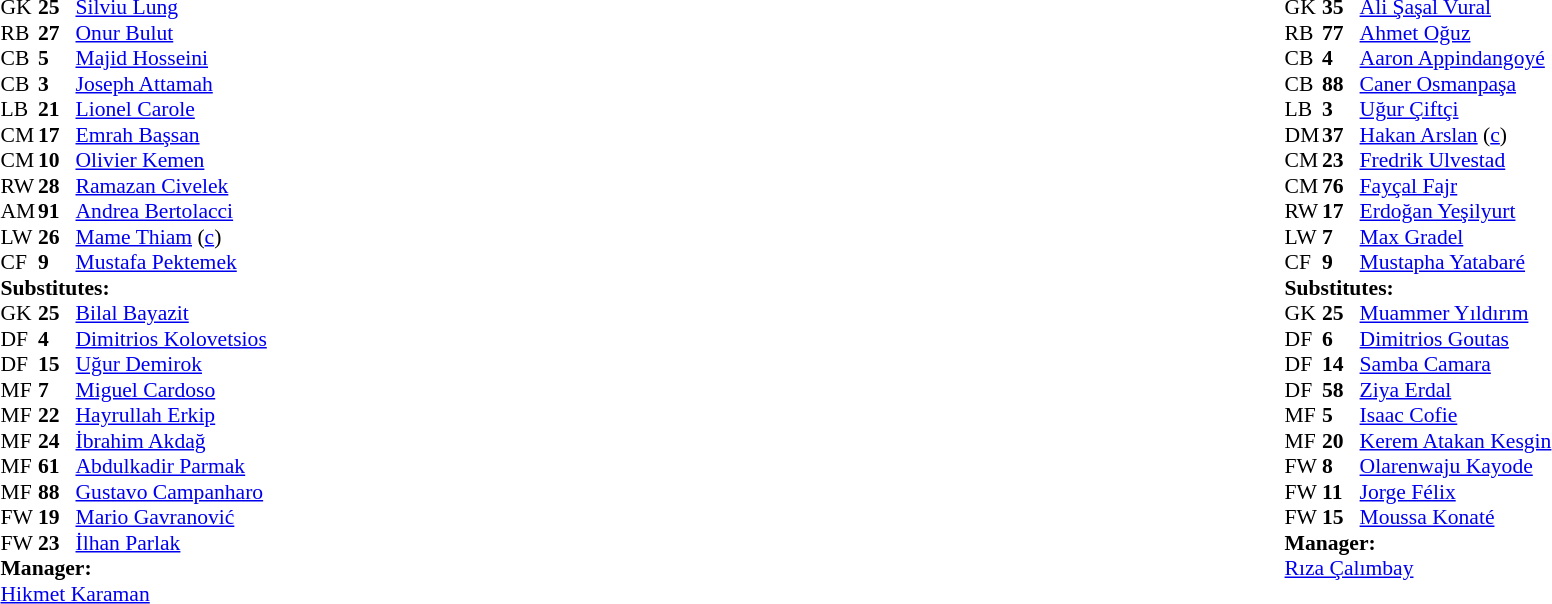<table width="100%">
<tr>
<td valign="top" width="40%"><br><table style="font-size:90%" cellspacing="0" cellpadding="0">
<tr>
<th width=25></th>
<th width=25></th>
</tr>
<tr>
<td>GK</td>
<td><strong>25</strong></td>
<td> <a href='#'>Silviu Lung</a></td>
</tr>
<tr>
<td>RB</td>
<td><strong>27</strong></td>
<td> <a href='#'>Onur Bulut</a></td>
<td></td>
</tr>
<tr>
<td>CB</td>
<td><strong>5</strong></td>
<td> <a href='#'>Majid Hosseini</a></td>
</tr>
<tr>
<td>CB</td>
<td><strong>3</strong></td>
<td> <a href='#'>Joseph Attamah</a></td>
<td></td>
<td></td>
</tr>
<tr>
<td>LB</td>
<td><strong>21</strong></td>
<td> <a href='#'>Lionel Carole</a></td>
<td></td>
</tr>
<tr>
<td>CM</td>
<td><strong>17</strong></td>
<td> <a href='#'>Emrah Başsan</a></td>
</tr>
<tr>
<td>CM</td>
<td><strong>10</strong></td>
<td> <a href='#'>Olivier Kemen</a></td>
<td></td>
<td></td>
</tr>
<tr>
<td>RW</td>
<td><strong>28</strong></td>
<td> <a href='#'>Ramazan Civelek</a></td>
<td></td>
<td></td>
</tr>
<tr>
<td>AM</td>
<td><strong>91</strong></td>
<td> <a href='#'>Andrea Bertolacci</a></td>
<td></td>
<td></td>
</tr>
<tr>
<td>LW</td>
<td><strong>26</strong></td>
<td> <a href='#'>Mame Thiam</a> (<a href='#'>c</a>)</td>
<td></td>
<td></td>
</tr>
<tr>
<td>CF</td>
<td><strong>9</strong></td>
<td> <a href='#'>Mustafa Pektemek</a></td>
<td></td>
<td></td>
</tr>
<tr>
<td colspan=3><strong>Substitutes:</strong></td>
</tr>
<tr>
<td>GK</td>
<td><strong>25</strong></td>
<td> <a href='#'>Bilal Bayazit</a></td>
</tr>
<tr>
<td>DF</td>
<td><strong>4</strong></td>
<td> <a href='#'>Dimitrios Kolovetsios</a></td>
</tr>
<tr>
<td>DF</td>
<td><strong>15</strong></td>
<td> <a href='#'>Uğur Demirok</a></td>
</tr>
<tr>
<td>MF</td>
<td><strong>7</strong></td>
<td> <a href='#'>Miguel Cardoso</a></td>
<td></td>
<td></td>
</tr>
<tr>
<td>MF</td>
<td><strong>22</strong></td>
<td> <a href='#'>Hayrullah Erkip</a></td>
</tr>
<tr>
<td>MF</td>
<td><strong>24</strong></td>
<td> <a href='#'>İbrahim Akdağ</a></td>
<td></td>
<td></td>
</tr>
<tr>
<td>MF</td>
<td><strong>61</strong></td>
<td> <a href='#'>Abdulkadir Parmak</a></td>
<td></td>
<td></td>
</tr>
<tr>
<td>MF</td>
<td><strong>88</strong></td>
<td> <a href='#'>Gustavo Campanharo</a></td>
<td></td>
<td></td>
</tr>
<tr>
<td>FW</td>
<td><strong>19</strong></td>
<td> <a href='#'>Mario Gavranović</a></td>
<td></td>
<td></td>
</tr>
<tr>
<td>FW</td>
<td><strong>23</strong></td>
<td> <a href='#'>İlhan Parlak</a></td>
<td></td>
<td></td>
</tr>
<tr>
<td colspan=3><strong>Manager:</strong></td>
</tr>
<tr>
<td colspan=3> <a href='#'>Hikmet Karaman</a></td>
</tr>
</table>
</td>
<td valign="top"></td>
<td valign="top" width="50%"><br><table style="font-size:90%; margin:auto" cellspacing="0" cellpadding="0">
<tr>
<th width=25></th>
<th width=25></th>
</tr>
<tr>
<td>GK</td>
<td><strong>35</strong></td>
<td> <a href='#'>Ali Şaşal Vural</a></td>
</tr>
<tr>
<td>RB</td>
<td><strong>77</strong></td>
<td> <a href='#'>Ahmet Oğuz</a></td>
</tr>
<tr>
<td>CB</td>
<td><strong>4</strong></td>
<td> <a href='#'>Aaron Appindangoyé</a></td>
</tr>
<tr>
<td>CB</td>
<td><strong>88</strong></td>
<td> <a href='#'>Caner Osmanpaşa</a></td>
</tr>
<tr>
<td>LB</td>
<td><strong>3</strong></td>
<td> <a href='#'>Uğur Çiftçi</a></td>
</tr>
<tr>
<td>DM</td>
<td><strong>37</strong></td>
<td> <a href='#'>Hakan Arslan</a> (<a href='#'>c</a>)</td>
</tr>
<tr>
<td>CM</td>
<td><strong>23</strong></td>
<td> <a href='#'>Fredrik Ulvestad</a></td>
<td></td>
<td></td>
</tr>
<tr>
<td>CM</td>
<td><strong>76</strong></td>
<td> <a href='#'>Fayçal Fajr</a></td>
</tr>
<tr>
<td>RW</td>
<td><strong>17</strong></td>
<td> <a href='#'>Erdoğan Yeşilyurt</a></td>
<td></td>
<td></td>
</tr>
<tr>
<td>LW</td>
<td><strong>7</strong></td>
<td> <a href='#'>Max Gradel</a></td>
<td></td>
<td></td>
</tr>
<tr>
<td>CF</td>
<td><strong>9</strong></td>
<td> <a href='#'>Mustapha Yatabaré</a></td>
<td></td>
<td></td>
</tr>
<tr>
<td colspan=3><strong>Substitutes:</strong></td>
</tr>
<tr>
<td>GK</td>
<td><strong>25</strong></td>
<td> <a href='#'>Muammer Yıldırım</a></td>
</tr>
<tr>
<td>DF</td>
<td><strong>6</strong></td>
<td> <a href='#'>Dimitrios Goutas</a></td>
<td></td>
<td></td>
</tr>
<tr>
<td>DF</td>
<td><strong>14</strong></td>
<td> <a href='#'>Samba Camara</a></td>
</tr>
<tr>
<td>DF</td>
<td><strong>58</strong></td>
<td> <a href='#'>Ziya Erdal</a></td>
</tr>
<tr>
<td>MF</td>
<td><strong>5</strong></td>
<td> <a href='#'>Isaac Cofie</a></td>
</tr>
<tr>
<td>MF</td>
<td><strong>20</strong></td>
<td> <a href='#'>Kerem Atakan Kesgin</a></td>
<td></td>
<td></td>
</tr>
<tr>
<td>FW</td>
<td><strong>8</strong></td>
<td> <a href='#'>Olarenwaju Kayode</a></td>
<td></td>
<td></td>
</tr>
<tr>
<td>FW</td>
<td><strong>11</strong></td>
<td> <a href='#'>Jorge Félix</a></td>
</tr>
<tr>
<td>FW</td>
<td><strong>15</strong></td>
<td> <a href='#'>Moussa Konaté</a></td>
<td></td>
<td></td>
</tr>
<tr>
<td colspan=3><strong>Manager:</strong></td>
</tr>
<tr>
<td colspan=3> <a href='#'>Rıza Çalımbay</a></td>
</tr>
</table>
</td>
</tr>
</table>
